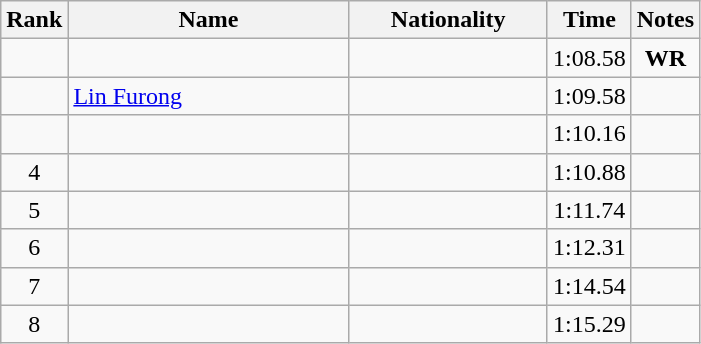<table class="wikitable sortable" style="text-align:center">
<tr>
<th>Rank</th>
<th style="width:180px">Name</th>
<th style="width:125px">Nationality</th>
<th>Time</th>
<th>Notes</th>
</tr>
<tr>
<td></td>
<td style="text-align:left;"></td>
<td style="text-align:left;"></td>
<td>1:08.58</td>
<td><strong>WR</strong></td>
</tr>
<tr>
<td></td>
<td style="text-align:left;"><a href='#'>Lin Furong</a></td>
<td style="text-align:left;"></td>
<td>1:09.58</td>
<td></td>
</tr>
<tr>
<td></td>
<td style="text-align:left;"></td>
<td style="text-align:left;"></td>
<td>1:10.16</td>
<td></td>
</tr>
<tr>
<td>4</td>
<td style="text-align:left;"></td>
<td style="text-align:left;"></td>
<td>1:10.88</td>
<td></td>
</tr>
<tr>
<td>5</td>
<td style="text-align:left;"></td>
<td style="text-align:left;"></td>
<td>1:11.74</td>
<td></td>
</tr>
<tr>
<td>6</td>
<td style="text-align:left;"></td>
<td style="text-align:left;"></td>
<td>1:12.31</td>
<td></td>
</tr>
<tr>
<td>7</td>
<td style="text-align:left;"></td>
<td style="text-align:left;"></td>
<td>1:14.54</td>
<td></td>
</tr>
<tr>
<td>8</td>
<td style="text-align:left;"></td>
<td style="text-align:left;"></td>
<td>1:15.29</td>
<td></td>
</tr>
</table>
